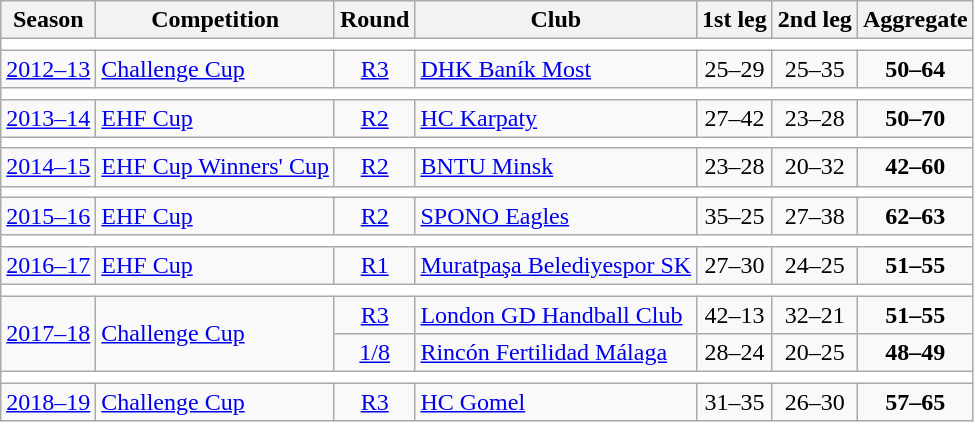<table class="wikitable">
<tr>
<th>Season</th>
<th>Competition</th>
<th>Round</th>
<th>Club</th>
<th>1st leg</th>
<th>2nd leg</th>
<th>Aggregate</th>
</tr>
<tr>
<td colspan="7" bgcolor=white></td>
</tr>
<tr>
<td><a href='#'>2012–13</a></td>
<td><a href='#'>Challenge Cup</a></td>
<td style="text-align:center;"><a href='#'>R3</a></td>
<td> <a href='#'>DHK Baník Most</a></td>
<td style="text-align:center;">25–29</td>
<td style="text-align:center;">25–35</td>
<td style="text-align:center;"><strong>50–64</strong></td>
</tr>
<tr>
<td colspan="7" bgcolor=white></td>
</tr>
<tr>
<td><a href='#'>2013–14</a></td>
<td><a href='#'>EHF Cup</a></td>
<td style="text-align:center;"><a href='#'>R2</a></td>
<td> <a href='#'>HC Karpaty</a></td>
<td style="text-align:center;">27–42</td>
<td style="text-align:center;">23–28</td>
<td style="text-align:center;"><strong>50–70</strong></td>
</tr>
<tr>
<td colspan="7" bgcolor=white></td>
</tr>
<tr>
<td><a href='#'>2014–15</a></td>
<td><a href='#'>EHF Cup Winners' Cup</a></td>
<td style="text-align:center;"><a href='#'>R2</a></td>
<td> <a href='#'>BNTU Minsk</a></td>
<td style="text-align:center;">23–28</td>
<td style="text-align:center;">20–32</td>
<td style="text-align:center;"><strong>42–60</strong></td>
</tr>
<tr>
<td colspan="7" bgcolor=white></td>
</tr>
<tr>
<td><a href='#'>2015–16</a></td>
<td><a href='#'>EHF Cup</a></td>
<td style="text-align:center;"><a href='#'>R2</a></td>
<td> <a href='#'>SPONO Eagles</a></td>
<td style="text-align:center;">35–25</td>
<td style="text-align:center;">27–38</td>
<td style="text-align:center;"><strong>62–63</strong></td>
</tr>
<tr>
<td colspan="7" bgcolor=white></td>
</tr>
<tr>
<td><a href='#'>2016–17</a></td>
<td><a href='#'>EHF Cup</a></td>
<td style="text-align:center;"><a href='#'>R1</a></td>
<td> <a href='#'>Muratpaşa Belediyespor SK</a></td>
<td style="text-align:center;">27–30</td>
<td style="text-align:center;">24–25</td>
<td style="text-align:center;"><strong>51–55</strong></td>
</tr>
<tr>
<td colspan="7" bgcolor=white></td>
</tr>
<tr>
<td rowspan="2"><a href='#'>2017–18</a></td>
<td rowspan="2"><a href='#'>Challenge Cup</a></td>
<td style="text-align:center;"><a href='#'>R3</a></td>
<td> <a href='#'>London GD Handball Club</a></td>
<td style="text-align:center;">42–13</td>
<td style="text-align:center;">32–21</td>
<td style="text-align:center;"><strong>51–55</strong></td>
</tr>
<tr>
<td style="text-align:center;"><a href='#'>1/8</a></td>
<td> <a href='#'>Rincón Fertilidad Málaga</a></td>
<td style="text-align:center;">28–24</td>
<td style="text-align:center;">20–25</td>
<td style="text-align:center;"><strong>48–49</strong></td>
</tr>
<tr>
<td colspan="7" bgcolor=white></td>
</tr>
<tr>
<td><a href='#'>2018–19</a></td>
<td><a href='#'>Challenge Cup</a></td>
<td style="text-align:center;"><a href='#'>R3</a></td>
<td> <a href='#'>HC Gomel</a></td>
<td style="text-align:center;">31–35</td>
<td style="text-align:center;">26–30</td>
<td style="text-align:center;"><strong>57–65</strong></td>
</tr>
</table>
